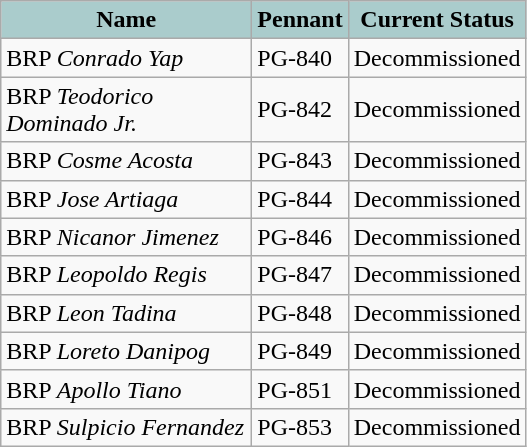<table class="wikitable">
<tr>
<th style="text-align:center; background:#acc; width:160px;">Name</th>
<th style="text-align:center; background:#acc; width:50px;">Pennant</th>
<th style="text-align:center; background:#acc; width:25px;">Current Status</th>
</tr>
<tr>
<td>BRP <em>Conrado Yap</em></td>
<td>PG-840</td>
<td>Decommissioned</td>
</tr>
<tr>
<td>BRP <em>Teodorico Dominado Jr.</em></td>
<td>PG-842</td>
<td>Decommissioned</td>
</tr>
<tr>
<td>BRP <em>Cosme Acosta</em></td>
<td>PG-843</td>
<td>Decommissioned</td>
</tr>
<tr>
<td>BRP <em>Jose Artiaga</em></td>
<td>PG-844</td>
<td>Decommissioned</td>
</tr>
<tr>
<td>BRP <em>Nicanor Jimenez</em></td>
<td>PG-846</td>
<td>Decommissioned</td>
</tr>
<tr>
<td>BRP <em>Leopoldo Regis</em></td>
<td>PG-847</td>
<td>Decommissioned</td>
</tr>
<tr>
<td>BRP <em>Leon Tadina</em></td>
<td>PG-848</td>
<td>Decommissioned</td>
</tr>
<tr>
<td>BRP <em>Loreto Danipog</em></td>
<td>PG-849</td>
<td>Decommissioned</td>
</tr>
<tr>
<td>BRP <em>Apollo Tiano</em></td>
<td>PG-851</td>
<td>Decommissioned</td>
</tr>
<tr>
<td>BRP <em>Sulpicio Fernandez</em></td>
<td>PG-853</td>
<td>Decommissioned</td>
</tr>
</table>
